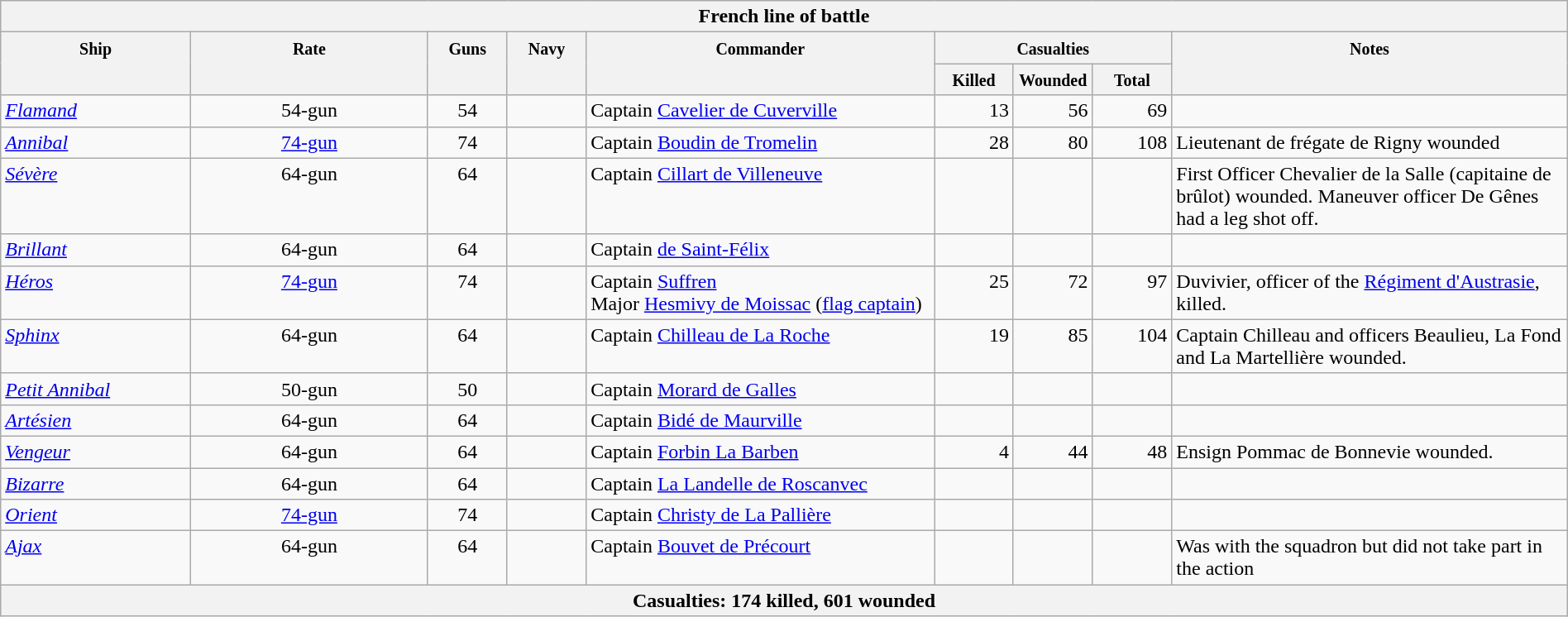<table class="wikitable" border="1" style="width:100%;">
<tr style="vertical-align:top;">
<th colspan="11" bgcolor="white">French line of battle </th>
</tr>
<tr valign="top"|- style="vertical-align:top;">
<th width=12%; align= center rowspan=2><small> Ship </small></th>
<th width=15%; align= center rowspan=2><small> Rate </small></th>
<th width=5%; align= center rowspan=2><small> Guns </small></th>
<th width=5%; align= center rowspan=2><small> Navy </small></th>
<th width=22%; align= center rowspan=2><small> Commander </small></th>
<th width=15%; align= center colspan=3><small>Casualties</small></th>
<th width=25%; align= center rowspan=2><small>Notes</small></th>
</tr>
<tr style="vertical-align:top;">
<th width=5%; align= center><small> Killed </small></th>
<th width=5%; align= center><small> Wounded </small></th>
<th width=5%; align= center><small> Total</small></th>
</tr>
<tr style="vertical-align:top;">
<td align= left><em><a href='#'>Flamand</a></em></td>
<td align= center>54-gun</td>
<td align= center>54</td>
<td align= center></td>
<td align= left>Captain <a href='#'>Cavelier de Cuverville</a></td>
<td align= right>13</td>
<td align= right>56</td>
<td align= right>69 </td>
<td align= left></td>
</tr>
<tr style="vertical-align:top;">
<td align= left><em><a href='#'>Annibal</a></em></td>
<td align= center><a href='#'>74-gun</a></td>
<td align= center>74</td>
<td align= center></td>
<td align= left>Captain <a href='#'>Boudin de Tromelin</a></td>
<td align= right>28</td>
<td align= right>80</td>
<td align= right>108</td>
<td align= left>Lieutenant de frégate de Rigny wounded </td>
</tr>
<tr style="vertical-align:top;">
<td align= left><a href='#'><em>Sévère</em></a></td>
<td align= center>64-gun</td>
<td align= center>64</td>
<td align= center></td>
<td align= left>Captain <a href='#'>Cillart de Villeneuve</a></td>
<td align= right></td>
<td align= right></td>
<td align= right></td>
<td align= left>First Officer Chevalier de la Salle (capitaine de brûlot) wounded. Maneuver officer De Gênes had a leg shot off. </td>
</tr>
<tr style="vertical-align:top;">
<td align= left><em><a href='#'>Brillant</a></em></td>
<td align= center>64-gun</td>
<td align= center>64</td>
<td align= center></td>
<td align= left>Captain <a href='#'>de Saint-Félix</a></td>
<td align= right></td>
<td align= right></td>
<td align= right></td>
<td align= left></td>
</tr>
<tr style="vertical-align:top;">
<td align= left><em><a href='#'>Héros</a></em></td>
<td align= center><a href='#'>74-gun</a></td>
<td align= center>74</td>
<td align= center></td>
<td align= left>Captain <a href='#'>Suffren</a><br>Major <a href='#'>Hesmivy de Moissac</a> (<a href='#'>flag captain</a>)</td>
<td align= right>25</td>
<td align= right>72</td>
<td align= right>97 </td>
<td align= left>Duvivier, officer of the <a href='#'>Régiment d'Austrasie</a>, killed.</td>
</tr>
<tr style="vertical-align:top;">
<td align= left><a href='#'><em>Sphinx</em></a></td>
<td align= center>64-gun</td>
<td align= center>64</td>
<td align= center></td>
<td align= left>Captain <a href='#'>Chilleau de La Roche</a> </td>
<td align= right>19</td>
<td align= right>85</td>
<td align= right>104</td>
<td align= left>Captain Chilleau and officers Beaulieu, La Fond and La Martellière wounded. </td>
</tr>
<tr style="vertical-align:top;">
<td align= left><em><a href='#'>Petit Annibal</a></em></td>
<td align= center>50-gun</td>
<td align= center>50</td>
<td align= center></td>
<td align= left>Captain <a href='#'>Morard de Galles</a></td>
<td align= right></td>
<td align= right></td>
<td align= right></td>
<td align= left></td>
</tr>
<tr style="vertical-align:top;">
<td align= left><em><a href='#'>Artésien</a></em></td>
<td align= center>64-gun</td>
<td align= center>64</td>
<td align= center></td>
<td align= left>Captain <a href='#'>Bidé de Maurville</a></td>
<td align= right></td>
<td align= right></td>
<td align= right></td>
<td align= left></td>
</tr>
<tr style="vertical-align:top;">
<td align= left><a href='#'><em>Vengeur</em></a></td>
<td align= center>64-gun</td>
<td align= center>64</td>
<td align= center></td>
<td align= left>Captain <a href='#'>Forbin La Barben</a></td>
<td align= right>4</td>
<td align= right>44</td>
<td align= right>48</td>
<td align= left>Ensign Pommac de Bonnevie wounded. </td>
</tr>
<tr style="vertical-align:top;">
<td align= left><em><a href='#'>Bizarre</a></em></td>
<td align= center>64-gun</td>
<td align= center>64</td>
<td align= center></td>
<td align= left>Captain <a href='#'>La Landelle de Roscanvec</a></td>
<td align= right></td>
<td align= right></td>
<td align= right></td>
<td align= left></td>
</tr>
<tr style="vertical-align:top;">
<td align= left><em><a href='#'>Orient</a></em></td>
<td align= center><a href='#'>74-gun</a></td>
<td align= center>74</td>
<td align= center></td>
<td align= left>Captain <a href='#'>Christy de La Pallière</a></td>
<td align= right></td>
<td align= right></td>
<td align= right></td>
<td align= left></td>
</tr>
<tr style="vertical-align:top;">
<td align= left><em><a href='#'>Ajax</a></em></td>
<td align= center>64-gun</td>
<td align= center>64</td>
<td align= center></td>
<td align= left>Captain <a href='#'>Bouvet de Précourt</a></td>
<td align= right></td>
<td align= right></td>
<td align= right></td>
<td align= left>Was with the squadron but did not take part in the action</td>
</tr>
<tr style="vertical-align:top;">
<th colspan="11" bgcolor="white">Casualties: 174 killed, 601 wounded</th>
</tr>
</table>
